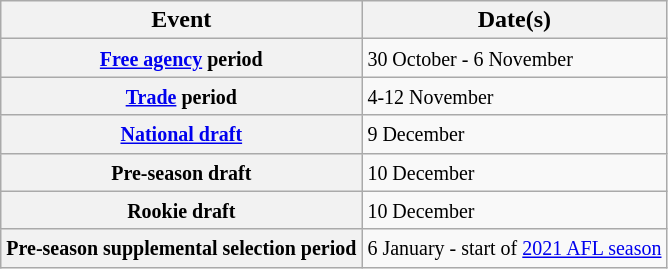<table class="wikitable plainrowheaders">
<tr>
<th scope="col">Event</th>
<th scope="col">Date(s)</th>
</tr>
<tr>
<th scope="row"><small><a href='#'>Free agency</a> period</small></th>
<td><small>30 October - 6 November</small></td>
</tr>
<tr>
<th scope="row"><small><a href='#'>Trade</a> period</small></th>
<td><small>4-12 November</small></td>
</tr>
<tr>
<th scope="row"><small><a href='#'>National draft</a></small></th>
<td><small>9 December</small></td>
</tr>
<tr>
<th scope="row"><small>Pre-season draft</small></th>
<td><small>10 December</small></td>
</tr>
<tr>
<th scope="row"><small>Rookie draft</small></th>
<td><small>10 December</small></td>
</tr>
<tr>
<th scope="row"><small>Pre-season supplemental selection period</small></th>
<td><small>6 January - start of <a href='#'>2021 AFL season</a></small></td>
</tr>
</table>
